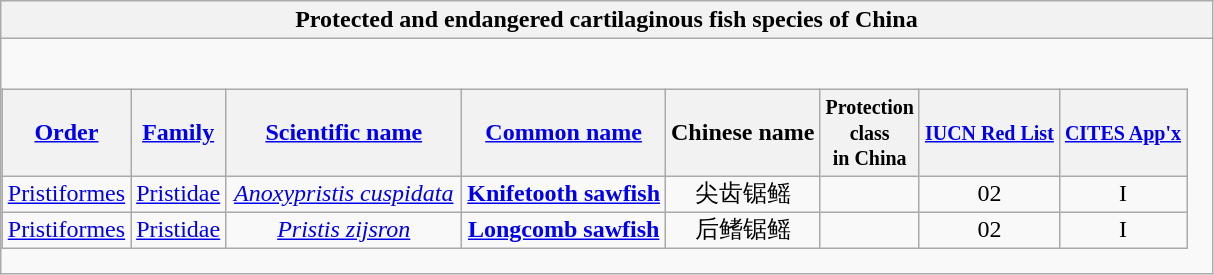<table class="wikitable collapsible">
<tr>
<th>Protected and endangered cartilaginous fish species of China</th>
</tr>
<tr>
<td style="padding:0; border:none; text-align:center; line-height:1.05"><br><table class="wikitable sortable" style="text-align:center; line-height:1.05">
<tr>
<th scope="col;"><a href='#'>Order</a></th>
<th scope="col;"><a href='#'>Family</a></th>
<th scope="col;"style="width:150px;"><a href='#'>Scientific name</a></th>
<th scope="col;"><a href='#'>Common name</a></th>
<th>Chinese name</th>
<th scope="col;"style="width:30px;"><small>Protection<br>class<br>in China</small></th>
<th scope="col;"><small><a href='#'>IUCN Red List</a></small></th>
<th scope="col;"><small><a href='#'>CITES App'x</a></small></th>
</tr>
<tr>
<td><a href='#'>Pristiformes</a></td>
<td><a href='#'>Pristidae</a></td>
<td><em><a href='#'>Anoxypristis cuspidata</a></em></td>
<td><strong><a href='#'>Knifetooth sawfish</a></strong></td>
<td>尖齿锯鳐</td>
<td></td>
<td><span>02</span></td>
<td>I</td>
</tr>
<tr>
<td><a href='#'>Pristiformes</a></td>
<td><a href='#'>Pristidae</a></td>
<td><em><a href='#'>Pristis zijsron</a></em></td>
<td><strong><a href='#'>Longcomb sawfish</a></strong></td>
<td>后鳍锯鳐</td>
<td></td>
<td><span>02</span></td>
<td>I</td>
</tr>
</table>
</td>
</tr>
</table>
